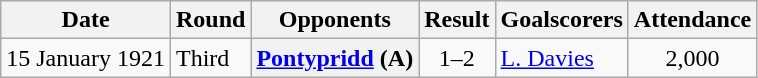<table class="wikitable plainrowheaders sortable">
<tr>
<th scope=col>Date</th>
<th scope=col>Round</th>
<th scope=col>Opponents</th>
<th scope=col>Result</th>
<th scope=col class=unsortable>Goalscorers</th>
<th scope=col>Attendance</th>
</tr>
<tr>
<td>15 January 1921</td>
<td>Third</td>
<th scope=row><a href='#'>Pontypridd</a> (A)</th>
<td align=center>1–2</td>
<td><a href='#'>L. Davies</a></td>
<td align=center>2,000</td>
</tr>
</table>
